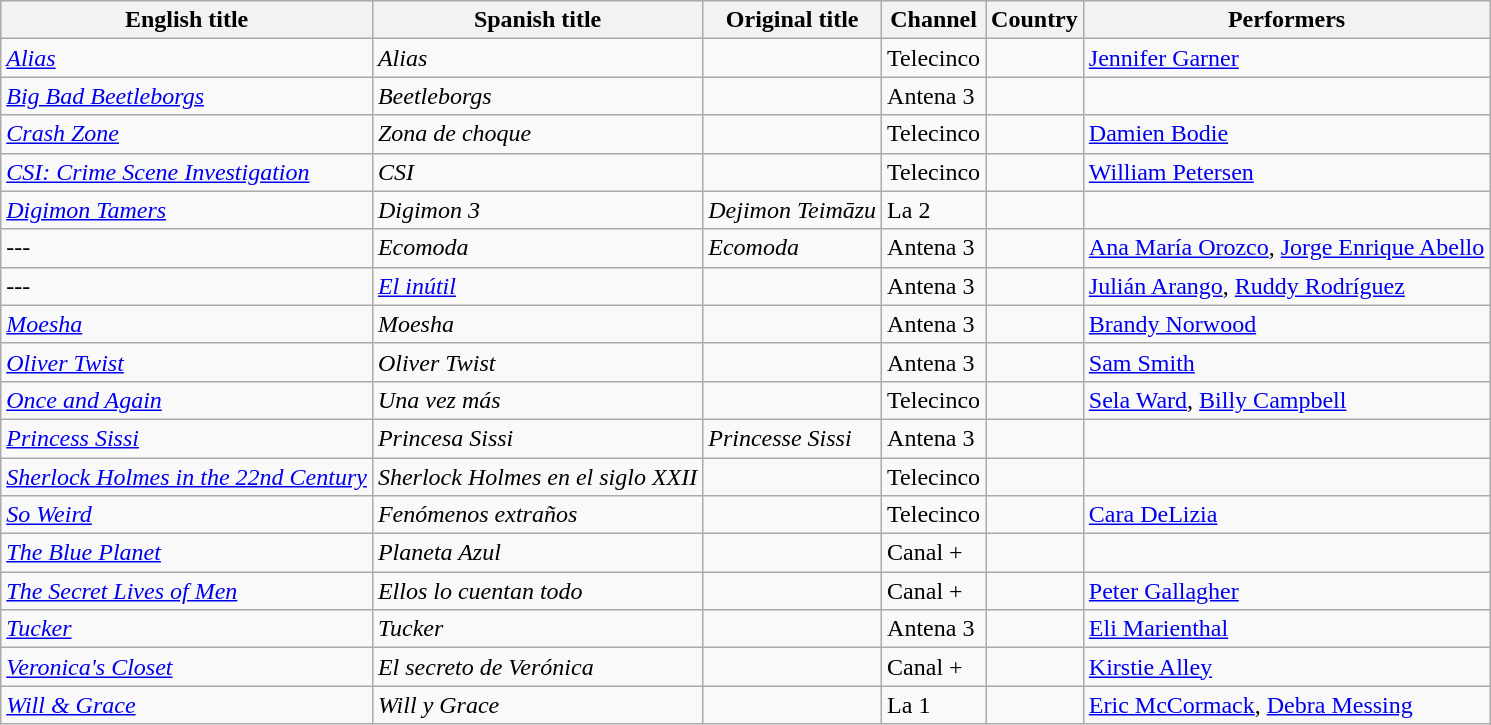<table class="wikitable sortable">
<tr bgcolor="#ececec" valign=top>
<th>English title</th>
<th>Spanish title</th>
<th>Original title</th>
<th>Channel</th>
<th>Country</th>
<th>Performers</th>
</tr>
<tr>
<td><em><a href='#'>Alias</a> </em></td>
<td><em>Alias</em></td>
<td></td>
<td>Telecinco</td>
<td></td>
<td><a href='#'>Jennifer Garner</a></td>
</tr>
<tr>
<td><em><a href='#'>Big Bad Beetleborgs</a> </em></td>
<td><em>Beetleborgs</em></td>
<td></td>
<td>Antena 3</td>
<td></td>
<td></td>
</tr>
<tr>
<td><em><a href='#'>Crash Zone</a> </em></td>
<td><em>Zona de choque</em></td>
<td></td>
<td>Telecinco</td>
<td></td>
<td><a href='#'>Damien Bodie</a></td>
</tr>
<tr>
<td><em><a href='#'>CSI: Crime Scene Investigation</a> </em></td>
<td><em>CSI</em></td>
<td></td>
<td>Telecinco</td>
<td></td>
<td><a href='#'>William Petersen</a></td>
</tr>
<tr>
<td><em><a href='#'>Digimon Tamers</a> </em></td>
<td><em>Digimon 3</em></td>
<td><em>Dejimon Teimāzu</em></td>
<td>La 2</td>
<td></td>
<td></td>
</tr>
<tr>
<td>---</td>
<td><em>Ecomoda</em></td>
<td><em>Ecomoda</em></td>
<td>Antena 3</td>
<td></td>
<td><a href='#'>Ana María Orozco</a>, <a href='#'>Jorge Enrique Abello</a></td>
</tr>
<tr>
<td>---</td>
<td><em><a href='#'>El inútil</a></em></td>
<td></td>
<td>Antena 3</td>
<td></td>
<td><a href='#'>Julián Arango</a>, <a href='#'>Ruddy Rodríguez</a></td>
</tr>
<tr>
<td><em><a href='#'>Moesha</a> </em></td>
<td><em>Moesha</em></td>
<td></td>
<td>Antena 3</td>
<td></td>
<td><a href='#'>Brandy Norwood</a></td>
</tr>
<tr>
<td><em><a href='#'>Oliver Twist</a> </em></td>
<td><em>Oliver Twist</em></td>
<td></td>
<td>Antena 3</td>
<td></td>
<td><a href='#'>Sam Smith</a></td>
</tr>
<tr>
<td><em><a href='#'>Once and Again</a> </em></td>
<td><em>Una vez más</em></td>
<td></td>
<td>Telecinco</td>
<td></td>
<td><a href='#'>Sela Ward</a>, <a href='#'>Billy Campbell</a></td>
</tr>
<tr>
<td><em><a href='#'>Princess Sissi</a> </em></td>
<td><em>Princesa Sissi</em></td>
<td><em>Princesse Sissi</em></td>
<td>Antena 3</td>
<td> </td>
<td></td>
</tr>
<tr>
<td><em><a href='#'>Sherlock Holmes in the 22nd Century</a> </em></td>
<td><em>Sherlock Holmes en el siglo XXII</em></td>
<td></td>
<td>Telecinco</td>
<td> </td>
<td></td>
</tr>
<tr>
<td><em><a href='#'>So Weird</a> </em></td>
<td><em>Fenómenos extraños</em></td>
<td></td>
<td>Telecinco</td>
<td></td>
<td><a href='#'>Cara DeLizia</a></td>
</tr>
<tr>
<td><em><a href='#'>The Blue Planet</a> </em></td>
<td><em>Planeta Azul</em></td>
<td></td>
<td>Canal +</td>
<td></td>
<td></td>
</tr>
<tr>
<td><em><a href='#'>The Secret Lives of Men</a> </em></td>
<td><em>Ellos lo cuentan todo</em></td>
<td></td>
<td>Canal +</td>
<td></td>
<td><a href='#'>Peter Gallagher</a></td>
</tr>
<tr>
<td><em><a href='#'>Tucker</a> </em></td>
<td><em>Tucker</em></td>
<td></td>
<td>Antena 3</td>
<td></td>
<td><a href='#'>Eli Marienthal</a></td>
</tr>
<tr>
<td><em><a href='#'>Veronica's Closet</a> </em></td>
<td><em>El secreto de Verónica</em></td>
<td></td>
<td>Canal +</td>
<td></td>
<td><a href='#'>Kirstie Alley</a></td>
</tr>
<tr>
<td><em><a href='#'>Will & Grace</a> </em></td>
<td><em>Will y Grace</em></td>
<td></td>
<td>La 1</td>
<td></td>
<td><a href='#'>Eric McCormack</a>, <a href='#'>Debra Messing</a></td>
</tr>
</table>
